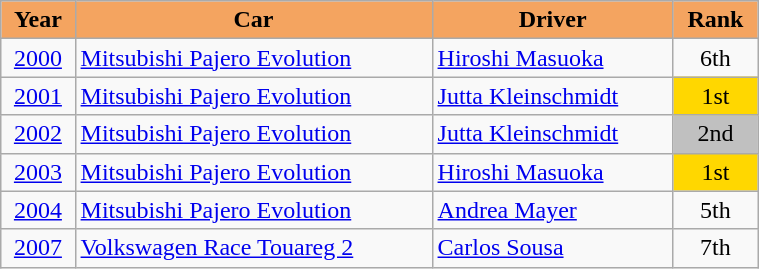<table class="wikitable" width=40% style="font-size: 100%;">
<tr>
<th style="background:sandybrown">Year</th>
<th style="background:sandybrown">Car</th>
<th style="background:sandybrown">Driver</th>
<th style="background:sandybrown">Rank</th>
</tr>
<tr>
<td align=center><a href='#'>2000</a></td>
<td><a href='#'>Mitsubishi Pajero Evolution</a></td>
<td> <a href='#'>Hiroshi Masuoka</a></td>
<td align=center>6th</td>
</tr>
<tr>
<td align=center><a href='#'>2001</a></td>
<td><a href='#'>Mitsubishi Pajero Evolution</a></td>
<td> <a href='#'>Jutta Kleinschmidt</a></td>
<td align=center bgcolor=gold>1st</td>
</tr>
<tr>
<td align=center><a href='#'>2002</a></td>
<td><a href='#'>Mitsubishi Pajero Evolution</a></td>
<td> <a href='#'>Jutta Kleinschmidt</a></td>
<td align=center bgcolor=silver>2nd</td>
</tr>
<tr>
<td align=center><a href='#'>2003</a></td>
<td><a href='#'>Mitsubishi Pajero Evolution</a></td>
<td> <a href='#'>Hiroshi Masuoka</a></td>
<td align=center bgcolor=gold>1st</td>
</tr>
<tr>
<td align=center><a href='#'>2004</a></td>
<td><a href='#'>Mitsubishi Pajero Evolution</a></td>
<td> <a href='#'>Andrea Mayer</a></td>
<td align=center>5th</td>
</tr>
<tr>
<td align=center><a href='#'>2007</a></td>
<td><a href='#'>Volkswagen Race Touareg 2</a></td>
<td> <a href='#'>Carlos Sousa</a></td>
<td align=center>7th</td>
</tr>
</table>
